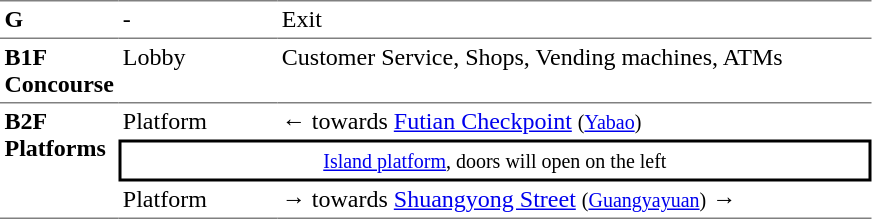<table table border=0 cellspacing=0 cellpadding=3>
<tr>
<td style="border-top:solid 1px gray;" width=50 valign=top><strong>G</strong></td>
<td style="border-top:solid 1px gray;" width=100 valign=top>-</td>
<td style="border-top:solid 1px gray;" width=390 valign=top>Exit</td>
</tr>
<tr>
<td style="border-bottom:solid 1px gray; border-top:solid 1px gray;" valign=top width=50><strong>B1F<br>Concourse</strong></td>
<td style="border-bottom:solid 1px gray; border-top:solid 1px gray;" valign=top width=100>Lobby</td>
<td style="border-bottom:solid 1px gray; border-top:solid 1px gray;" valign=top width=390>Customer Service, Shops, Vending machines, ATMs</td>
</tr>
<tr>
<td style="border-bottom:solid 1px gray;" rowspan=4 valign=top><strong>B2F<br>Platforms</strong></td>
<td>Platform</td>
<td>←  towards <a href='#'>Futian Checkpoint</a> <small>(<a href='#'>Yabao</a>)</small></td>
</tr>
<tr>
<td style="border-right:solid 2px black;border-left:solid 2px black;border-top:solid 2px black;border-bottom:solid 2px black;text-align:center;" colspan=2><small><a href='#'>Island platform</a>, doors will open on the left</small></td>
</tr>
<tr>
<td style="border-bottom:solid 1px gray;">Platform</td>
<td style="border-bottom:solid 1px gray;"><span>→</span>  towards <a href='#'>Shuangyong Street</a> <small>(<a href='#'>Guangyayuan</a>)</small> →</td>
</tr>
</table>
